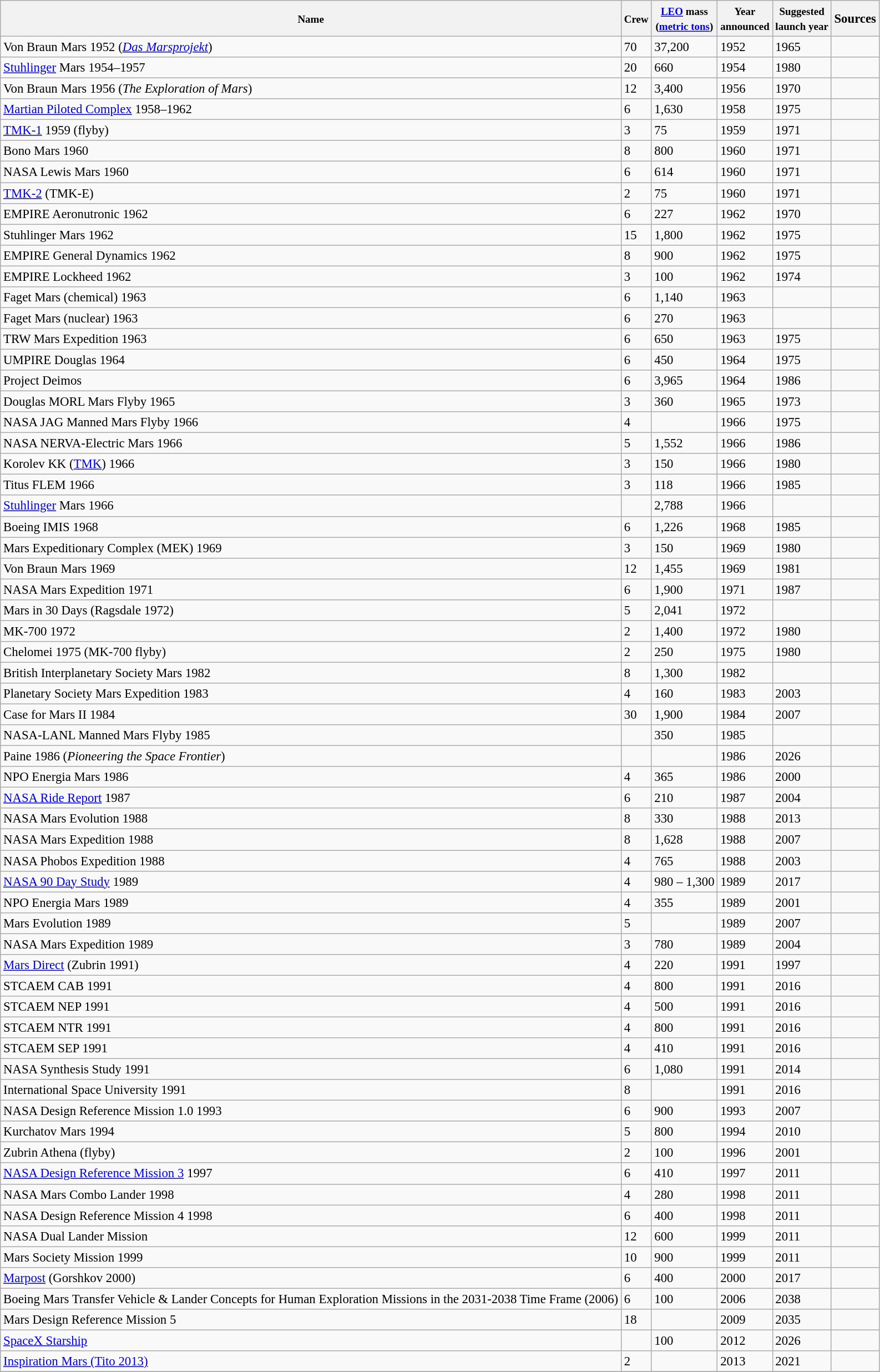<table class="wikitable sortable" style="font-size:95%;">
<tr>
<th><small> Name </small></th>
<th><small>Crew </small></th>
<th><small><a href='#'>LEO</a> mass<br> (<a href='#'>metric tons</a>) </small></th>
<th><small> Year <br>announced </small></th>
<th><small>Suggested<br>launch year</small></th>
<th>Sources </th>
</tr>
<tr>
<td>Von Braun Mars 1952 (<em><a href='#'>Das Marsprojekt</a></em>)</td>
<td>70</td>
<td>37,200</td>
<td>1952</td>
<td>1965</td>
<td></td>
</tr>
<tr>
<td><a href='#'>Stuhlinger</a> Mars 1954–1957</td>
<td>20</td>
<td>660</td>
<td>1954</td>
<td>1980</td>
<td></td>
</tr>
<tr>
<td>Von Braun Mars 1956 (<em>The Exploration of Mars</em>)</td>
<td>12</td>
<td>3,400</td>
<td>1956</td>
<td>1970</td>
<td></td>
</tr>
<tr>
<td><a href='#'>Martian Piloted Complex</a> 1958–1962</td>
<td>6</td>
<td>1,630</td>
<td>1958</td>
<td>1975</td>
<td></td>
</tr>
<tr>
<td><a href='#'>TMK-1</a> 1959 (flyby)</td>
<td>3</td>
<td>75</td>
<td>1959</td>
<td>1971</td>
<td></td>
</tr>
<tr>
<td>Bono Mars 1960</td>
<td>8</td>
<td>800</td>
<td>1960</td>
<td>1971</td>
<td></td>
</tr>
<tr>
<td>NASA Lewis Mars 1960</td>
<td>6</td>
<td>614</td>
<td>1960</td>
<td>1971</td>
<td></td>
</tr>
<tr>
<td><a href='#'>TMK-2</a> (TMK-E)</td>
<td>2</td>
<td>75</td>
<td>1960</td>
<td>1971</td>
<td></td>
</tr>
<tr>
<td>EMPIRE Aeronutronic 1962</td>
<td>6</td>
<td>227</td>
<td>1962</td>
<td>1970</td>
<td></td>
</tr>
<tr>
<td>Stuhlinger Mars 1962</td>
<td>15</td>
<td>1,800</td>
<td>1962</td>
<td>1975</td>
<td></td>
</tr>
<tr>
<td>EMPIRE General Dynamics 1962</td>
<td>8</td>
<td>900</td>
<td>1962</td>
<td>1975</td>
<td></td>
</tr>
<tr>
<td>EMPIRE Lockheed 1962</td>
<td>3</td>
<td>100</td>
<td>1962</td>
<td>1974</td>
<td></td>
</tr>
<tr>
<td>Faget Mars (chemical) 1963</td>
<td>6</td>
<td>1,140</td>
<td>1963</td>
<td></td>
<td></td>
</tr>
<tr>
<td>Faget Mars (nuclear) 1963</td>
<td>6</td>
<td>270</td>
<td>1963</td>
<td></td>
<td></td>
</tr>
<tr>
<td>TRW Mars Expedition 1963</td>
<td>6</td>
<td>650</td>
<td>1963</td>
<td>1975</td>
<td></td>
</tr>
<tr>
<td>UMPIRE Douglas 1964</td>
<td>6</td>
<td>450</td>
<td>1964</td>
<td>1975</td>
<td></td>
</tr>
<tr>
<td>Project Deimos</td>
<td>6</td>
<td>3,965</td>
<td>1964</td>
<td>1986</td>
<td></td>
</tr>
<tr>
<td>Douglas MORL Mars Flyby 1965</td>
<td>3</td>
<td>360</td>
<td>1965</td>
<td>1973</td>
<td></td>
</tr>
<tr>
<td>NASA JAG Manned Mars Flyby 1966</td>
<td>4</td>
<td></td>
<td>1966</td>
<td>1975</td>
<td></td>
</tr>
<tr>
<td>NASA NERVA-Electric Mars 1966</td>
<td>5</td>
<td>1,552</td>
<td>1966</td>
<td>1986</td>
<td></td>
</tr>
<tr>
<td>Korolev KK (<a href='#'>TMK</a>) 1966</td>
<td>3</td>
<td>150</td>
<td>1966</td>
<td>1980</td>
<td></td>
</tr>
<tr>
<td>Titus FLEM 1966</td>
<td>3</td>
<td>118</td>
<td>1966</td>
<td>1985</td>
<td></td>
</tr>
<tr>
<td><a href='#'>Stuhlinger</a> Mars 1966</td>
<td></td>
<td>2,788</td>
<td>1966</td>
<td></td>
<td></td>
</tr>
<tr>
<td>Boeing IMIS 1968</td>
<td>6</td>
<td>1,226</td>
<td>1968</td>
<td>1985</td>
<td></td>
</tr>
<tr>
<td>Mars Expeditionary Complex (MEK) 1969</td>
<td>3</td>
<td>150</td>
<td>1969</td>
<td>1980</td>
<td></td>
</tr>
<tr>
<td>Von Braun Mars 1969</td>
<td>12</td>
<td>1,455</td>
<td>1969</td>
<td>1981</td>
<td></td>
</tr>
<tr>
<td>NASA Mars Expedition 1971</td>
<td>6</td>
<td>1,900</td>
<td>1971</td>
<td>1987</td>
<td></td>
</tr>
<tr>
<td>Mars in 30 Days (Ragsdale 1972)</td>
<td>5</td>
<td>2,041</td>
<td>1972</td>
<td></td>
<td></td>
</tr>
<tr>
<td>MK-700 1972</td>
<td>2</td>
<td>1,400</td>
<td>1972</td>
<td>1980</td>
<td></td>
</tr>
<tr>
<td>Chelomei 1975 (MK-700 flyby)</td>
<td>2</td>
<td>250</td>
<td>1975</td>
<td>1980</td>
<td></td>
</tr>
<tr>
<td>British Interplanetary Society Mars 1982</td>
<td>8</td>
<td>1,300</td>
<td>1982</td>
<td></td>
<td></td>
</tr>
<tr>
<td>Planetary Society Mars Expedition 1983</td>
<td>4</td>
<td>160</td>
<td>1983</td>
<td>2003</td>
<td></td>
</tr>
<tr>
<td>Case for Mars II 1984</td>
<td>30</td>
<td>1,900</td>
<td>1984</td>
<td>2007</td>
<td></td>
</tr>
<tr>
<td>NASA-LANL Manned Mars Flyby 1985</td>
<td></td>
<td>350</td>
<td>1985</td>
<td></td>
<td></td>
</tr>
<tr>
<td>Paine 1986 (<em>Pioneering the Space Frontier</em>)</td>
<td></td>
<td></td>
<td>1986</td>
<td>2026</td>
<td></td>
</tr>
<tr>
<td>NPO Energia Mars 1986</td>
<td>4</td>
<td>365</td>
<td>1986</td>
<td>2000</td>
<td></td>
</tr>
<tr>
<td><a href='#'>NASA Ride Report</a> 1987</td>
<td>6</td>
<td>210</td>
<td>1987</td>
<td>2004</td>
<td></td>
</tr>
<tr>
<td>NASA Mars Evolution 1988</td>
<td>8</td>
<td>330</td>
<td>1988</td>
<td>2013</td>
<td></td>
</tr>
<tr>
<td>NASA Mars Expedition 1988</td>
<td>8</td>
<td>1,628</td>
<td>1988</td>
<td>2007</td>
<td></td>
</tr>
<tr>
<td>NASA Phobos Expedition 1988</td>
<td>4</td>
<td>765</td>
<td>1988</td>
<td>2003</td>
<td></td>
</tr>
<tr>
<td><a href='#'>NASA 90 Day Study</a> 1989</td>
<td>4</td>
<td>980 – 1,300</td>
<td>1989</td>
<td>2017</td>
<td></td>
</tr>
<tr>
<td>NPO Energia Mars 1989</td>
<td>4</td>
<td>355</td>
<td>1989</td>
<td>2001</td>
<td></td>
</tr>
<tr>
<td>Mars Evolution 1989</td>
<td>5</td>
<td></td>
<td>1989</td>
<td>2007</td>
<td></td>
</tr>
<tr>
<td>NASA Mars Expedition 1989</td>
<td>3</td>
<td>780</td>
<td>1989</td>
<td>2004</td>
<td></td>
</tr>
<tr>
<td><a href='#'>Mars Direct</a> (Zubrin 1991)</td>
<td>4</td>
<td>220</td>
<td>1991</td>
<td>1997</td>
<td></td>
</tr>
<tr>
<td>STCAEM CAB 1991</td>
<td>4</td>
<td>800</td>
<td>1991</td>
<td>2016</td>
<td></td>
</tr>
<tr>
<td>STCAEM NEP 1991</td>
<td>4</td>
<td>500</td>
<td>1991</td>
<td>2016</td>
<td></td>
</tr>
<tr>
<td>STCAEM NTR 1991</td>
<td>4</td>
<td>800</td>
<td>1991</td>
<td>2016</td>
<td></td>
</tr>
<tr>
<td>STCAEM SEP 1991</td>
<td>4</td>
<td>410</td>
<td>1991</td>
<td>2016</td>
<td></td>
</tr>
<tr>
<td>NASA Synthesis Study 1991</td>
<td>6</td>
<td>1,080</td>
<td>1991</td>
<td>2014</td>
<td></td>
</tr>
<tr>
<td>International Space University 1991</td>
<td>8</td>
<td></td>
<td>1991</td>
<td>2016</td>
<td></td>
</tr>
<tr>
<td>NASA Design Reference Mission 1.0 1993</td>
<td>6</td>
<td>900</td>
<td>1993</td>
<td>2007</td>
<td></td>
</tr>
<tr>
<td>Kurchatov Mars 1994</td>
<td>5</td>
<td>800</td>
<td>1994</td>
<td>2010</td>
<td></td>
</tr>
<tr>
<td>Zubrin Athena (flyby)</td>
<td>2</td>
<td>100</td>
<td>1996</td>
<td>2001</td>
<td></td>
</tr>
<tr>
<td><a href='#'>NASA Design Reference Mission 3</a> 1997</td>
<td>6</td>
<td>410</td>
<td>1997</td>
<td>2011</td>
<td></td>
</tr>
<tr>
<td>NASA Mars Combo Lander 1998</td>
<td>4</td>
<td>280</td>
<td>1998</td>
<td>2011</td>
<td></td>
</tr>
<tr>
<td>NASA Design Reference Mission 4 1998</td>
<td>6</td>
<td>400</td>
<td>1998</td>
<td>2011</td>
<td></td>
</tr>
<tr>
<td>NASA Dual Lander Mission</td>
<td>12</td>
<td>600</td>
<td>1999</td>
<td>2011</td>
<td></td>
</tr>
<tr>
<td>Mars Society Mission 1999</td>
<td>10</td>
<td>900</td>
<td>1999</td>
<td>2011</td>
<td></td>
</tr>
<tr>
<td><a href='#'>Marpost</a> (Gorshkov 2000)</td>
<td>6</td>
<td>400</td>
<td>2000</td>
<td>2017</td>
<td></td>
</tr>
<tr>
<td>Boeing Mars Transfer Vehicle & Lander Concepts for Human Exploration Missions in the 2031-2038 Time Frame (2006)</td>
<td>6</td>
<td>100</td>
<td>2006</td>
<td>2038</td>
<td></td>
</tr>
<tr>
<td>Mars Design Reference Mission 5</td>
<td>18</td>
<td></td>
<td>2009</td>
<td>2035</td>
<td></td>
</tr>
<tr>
<td><a href='#'>SpaceX Starship</a></td>
<td></td>
<td>100</td>
<td>2012</td>
<td>2026</td>
<td></td>
</tr>
<tr>
<td><a href='#'>Inspiration Mars (Tito 2013)</a></td>
<td>2</td>
<td></td>
<td>2013</td>
<td>2021</td>
<td></td>
</tr>
<tr>
</tr>
</table>
